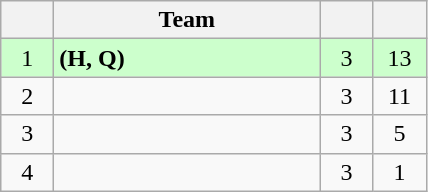<table class="wikitable" style="text-align:center">
<tr>
<th style="width:28px"></th>
<th style="width:170px">Team</th>
<th style="width:28px"></th>
<th style="width:28px"></th>
</tr>
<tr bgcolor=#ccffcc>
<td>1</td>
<td style="text-align:left"> <strong>(H, Q)</strong></td>
<td>3</td>
<td>13</td>
</tr>
<tr>
<td>2</td>
<td style="text-align:left"></td>
<td>3</td>
<td>11</td>
</tr>
<tr>
<td>3</td>
<td style="text-align:left"></td>
<td>3</td>
<td>5</td>
</tr>
<tr>
<td>4</td>
<td style="text-align:left"></td>
<td>3</td>
<td>1</td>
</tr>
</table>
